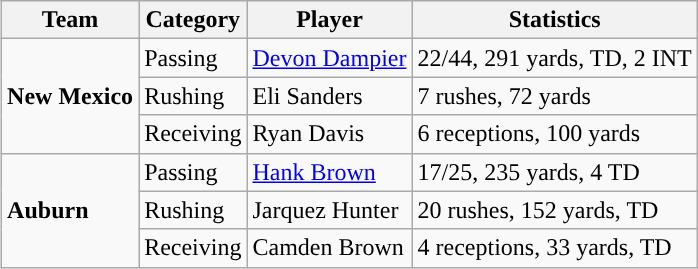<table class="wikitable" style="float: right;">
<tr>
<th>Team</th>
<th>Category</th>
<th>Player</th>
<th>Statistics</th>
</tr>
<tr>
<td rowspan=3><strong>New Mexico</strong></td>
<td>Passing</td>
<td><a href='#'>Devon Dampier</a></td>
<td>22/44, 291 yards, TD, 2 INT</td>
</tr>
<tr>
<td>Rushing</td>
<td>Eli Sanders</td>
<td>7 rushes, 72 yards</td>
</tr>
<tr>
<td>Receiving</td>
<td>Ryan Davis</td>
<td>6 receptions, 100 yards</td>
</tr>
<tr>
<td rowspan=3><strong>Auburn</strong></td>
<td>Passing</td>
<td><a href='#'>Hank Brown</a></td>
<td>17/25, 235 yards, 4 TD</td>
</tr>
<tr>
<td>Rushing</td>
<td>Jarquez Hunter</td>
<td>20 rushes, 152 yards, TD</td>
</tr>
<tr>
<td>Receiving</td>
<td>Camden Brown</td>
<td>4 receptions, 33 yards, TD</td>
</tr>
</table>
